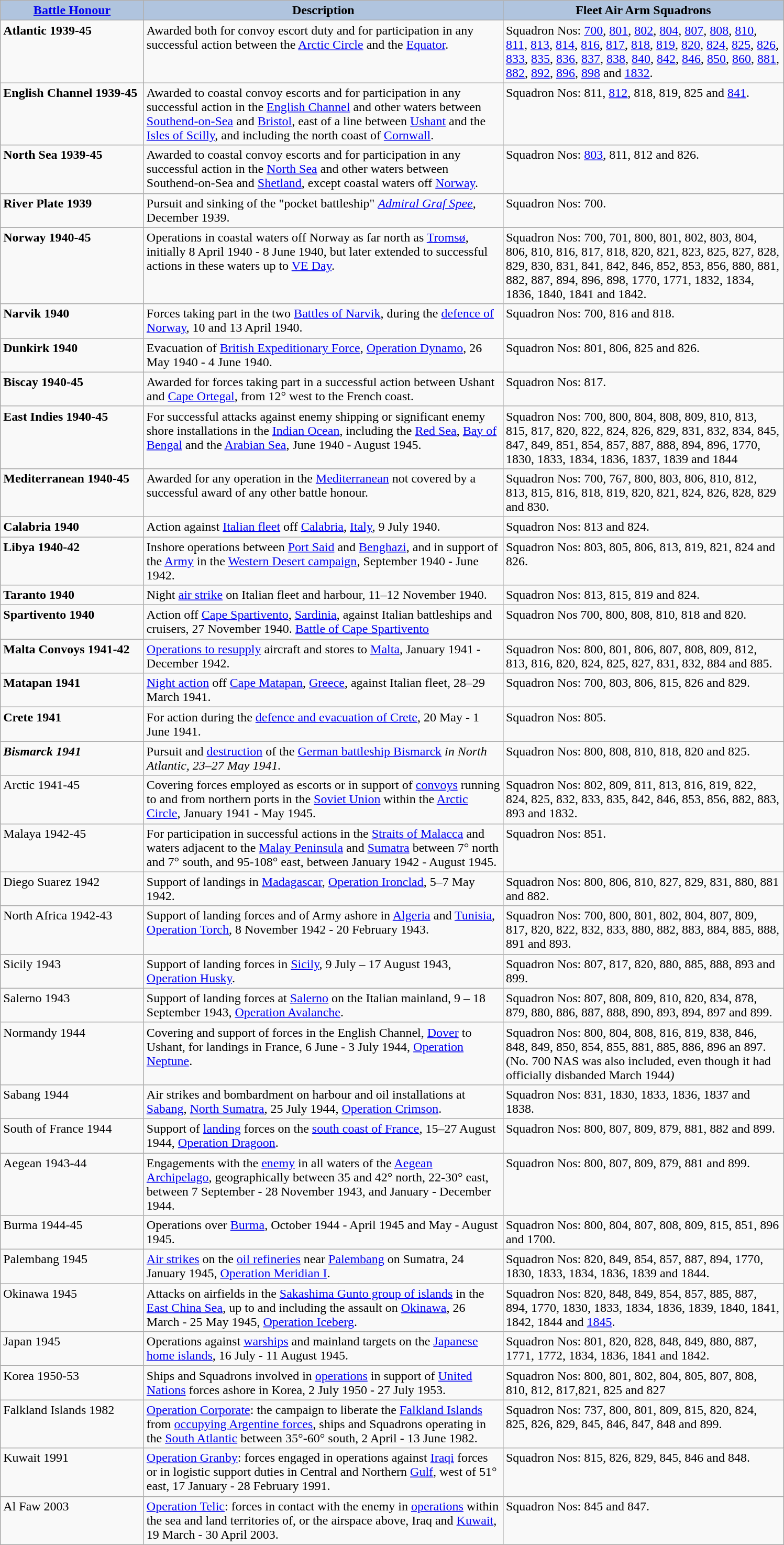<table class="wikitable">
<tr style="vertical-align: top;">
<th scope="col" style="width: 175px; background:#B0C4DE;"><a href='#'>Battle Honour</a></th>
<th scope="col" style="width: 450px; background:#B0C4DE;">Description</th>
<th scope="col" style="width: 350px; background:#B0C4DE;">Fleet Air Arm Squadrons</th>
</tr>
<tr style="vertical-align: top;">
<td><strong>Atlantic 1939-45</strong></td>
<td>Awarded both for convoy escort duty and for participation in any successful action between the <a href='#'>Arctic Circle</a> and the <a href='#'>Equator</a>.</td>
<td>Squadron Nos: <a href='#'>700</a>, <a href='#'>801</a>, <a href='#'>802</a>, <a href='#'>804</a>, <a href='#'>807</a>, <a href='#'>808</a>, <a href='#'>810</a>, <a href='#'>811</a>, <a href='#'>813</a>, <a href='#'>814</a>, <a href='#'>816</a>, <a href='#'>817</a>, <a href='#'>818</a>, <a href='#'>819</a>, <a href='#'>820</a>, <a href='#'>824</a>, <a href='#'>825</a>, <a href='#'>826</a>, <a href='#'>833</a>, <a href='#'>835</a>, <a href='#'>836</a>, <a href='#'>837</a>, <a href='#'>838</a>, <a href='#'>840</a>, <a href='#'>842</a>, <a href='#'>846</a>, <a href='#'>850</a>, <a href='#'>860</a>, <a href='#'>881</a>, <a href='#'>882</a>, <a href='#'>892</a>, <a href='#'>896</a>, <a href='#'>898</a> and <a href='#'>1832</a>.</td>
</tr>
<tr style="vertical-align: top;">
<td><strong>English Channel 1939-45</strong></td>
<td>Awarded to coastal convoy escorts and for participation in any successful action in the <a href='#'>English Channel</a> and other waters between <a href='#'>Southend-on-Sea</a> and <a href='#'>Bristol</a>, east of a line between <a href='#'>Ushant</a> and the <a href='#'>Isles of Scilly</a>, and including the north coast of <a href='#'>Cornwall</a>.</td>
<td>Squadron Nos: 811, <a href='#'>812</a>, 818, 819, 825 and <a href='#'>841</a>.</td>
</tr>
<tr style="vertical-align: top;">
<td><strong>North Sea 1939-45</strong></td>
<td>Awarded to coastal convoy escorts and for participation in any successful action in the <a href='#'>North Sea</a> and other waters between Southend-on-Sea and <a href='#'>Shetland</a>, except coastal waters off <a href='#'>Norway</a>.</td>
<td>Squadron Nos: <a href='#'>803</a>, 811, 812 and 826.</td>
</tr>
<tr style="vertical-align: top;">
<td><strong>River Plate 1939</strong></td>
<td>Pursuit and sinking of the  "pocket battleship" <em><a href='#'>Admiral Graf Spee</a></em>, December 1939.</td>
<td>Squadron Nos: 700.</td>
</tr>
<tr style="vertical-align: top;">
<td><strong>Norway 1940-45</strong></td>
<td>Operations in coastal waters off Norway as far north as <a href='#'>Tromsø</a>, initially 8 April 1940 - 8 June 1940, but later extended to successful actions in these waters up to <a href='#'>VE Day</a>.</td>
<td>Squadron Nos: 700, 701, 800, 801, 802, 803, 804, 806, 810, 816, 817, 818, 820, 821, 823, 825, 827, 828, 829, 830, 831, 841, 842, 846, 852, 853, 856, 880, 881, 882, 887, 894, 896, 898, 1770, 1771, 1832, 1834, 1836, 1840, 1841 and 1842.</td>
</tr>
<tr style="vertical-align: top;">
<td><strong>Narvik 1940</strong></td>
<td>Forces taking part in the two <a href='#'>Battles of Narvik</a>, during the <a href='#'>defence of Norway</a>, 10 and 13 April 1940.</td>
<td>Squadron Nos: 700, 816 and 818.</td>
</tr>
<tr style="vertical-align: top;">
<td><strong>Dunkirk 1940</strong></td>
<td>Evacuation of <a href='#'>British Expeditionary Force</a>, <a href='#'>Operation Dynamo</a>, 26 May 1940 - 4 June 1940.</td>
<td>Squadron Nos: 801, 806, 825 and 826.</td>
</tr>
<tr style="vertical-align: top;">
<td><strong>Biscay 1940-45</strong></td>
<td>Awarded for forces taking part in a successful action between Ushant and <a href='#'>Cape Ortegal</a>, from 12° west to the French coast.</td>
<td>Squadron Nos: 817.</td>
</tr>
<tr style="vertical-align: top;">
<td><strong>East Indies 1940-45</strong></td>
<td>For successful attacks against enemy shipping or significant enemy shore installations in the <a href='#'>Indian Ocean</a>, including the <a href='#'>Red Sea</a>, <a href='#'>Bay of Bengal</a> and the <a href='#'>Arabian Sea</a>, June 1940 - August 1945.</td>
<td>Squadron Nos: 700, 800, 804, 808, 809, 810, 813, 815, 817, 820, 822, 824, 826, 829, 831, 832, 834, 845, 847, 849, 851, 854, 857, 887, 888, 894, 896, 1770, 1830, 1833, 1834, 1836, 1837, 1839 and 1844</td>
</tr>
<tr style="vertical-align: top;">
<td><strong>Mediterranean 1940-45</strong></td>
<td>Awarded for any operation in the <a href='#'>Mediterranean</a> not covered by a successful award of any other battle honour.</td>
<td>Squadron Nos: 700, 767, 800, 803, 806, 810, 812, 813, 815, 816, 818, 819, 820, 821, 824, 826, 828, 829 and 830.</td>
</tr>
<tr style="vertical-align: top;">
<td><strong>Calabria 1940</strong></td>
<td>Action against <a href='#'>Italian fleet</a> off <a href='#'>Calabria</a>, <a href='#'>Italy</a>, 9 July 1940.</td>
<td>Squadron Nos: 813 and 824.</td>
</tr>
<tr style="vertical-align: top;">
<td><strong>Libya 1940-42</strong></td>
<td>Inshore operations between <a href='#'>Port Said</a> and <a href='#'>Benghazi</a>, and in support of the <a href='#'>Army</a> in the <a href='#'>Western Desert campaign</a>, September 1940 - June 1942.</td>
<td>Squadron Nos: 803, 805, 806, 813, 819, 821, 824 and 826.</td>
</tr>
<tr style="vertical-align: top;">
<td><strong>Taranto 1940</strong></td>
<td>Night <a href='#'>air strike</a> on Italian fleet and harbour, 11–12 November 1940.</td>
<td>Squadron Nos: 813, 815, 819 and 824.</td>
</tr>
<tr style="vertical-align: top;">
<td><strong>Spartivento 1940</strong></td>
<td>Action off <a href='#'>Cape Spartivento</a>, <a href='#'>Sardinia</a>, against Italian battleships and cruisers, 27 November 1940. <a href='#'>Battle of Cape Spartivento</a></td>
<td>Squadron Nos 700, 800, 808, 810, 818 and 820.</td>
</tr>
<tr style="vertical-align: top;">
<td><strong>Malta Convoys 1941-42</strong></td>
<td><a href='#'>Operations to resupply</a> aircraft and stores to <a href='#'>Malta</a>, January 1941 - December 1942.</td>
<td>Squadron Nos: 800, 801, 806, 807, 808, 809, 812, 813, 816, 820, 824, 825, 827, 831, 832, 884 and 885.</td>
</tr>
<tr style="vertical-align: top;">
<td><strong>Matapan 1941</strong></td>
<td><a href='#'>Night action</a> off <a href='#'>Cape Matapan</a>, <a href='#'>Greece</a>, against Italian fleet, 28–29 March 1941.</td>
<td>Squadron Nos: 700, 803, 806, 815, 826 and 829.</td>
</tr>
<tr style="vertical-align: top;">
<td><strong>Crete 1941</strong></td>
<td>For action during the <a href='#'>defence and evacuation of Crete</a>, 20 May - 1 June 1941.</td>
<td>Squadron Nos: 805.</td>
</tr>
<tr style="vertical-align: top;">
<td><strong><em>Bismarck<em> 1941<strong></td>
<td>Pursuit and <a href='#'>destruction</a> of the <a href='#'>German battleship </em>Bismarck<em></a> in North Atlantic, 23–27 May 1941.</td>
<td>Squadron Nos: 800, 808, 810, 818, 820 and 825.</td>
</tr>
<tr style="vertical-align: top;">
<td></strong>Arctic 1941-45<strong></td>
<td>Covering forces employed as escorts or in support of <a href='#'>convoys</a> running to and from northern ports in the <a href='#'>Soviet Union</a> within the <a href='#'>Arctic Circle</a>, January 1941 - May 1945.</td>
<td>Squadron Nos: 802, 809, 811, 813, 816, 819, 822, 824, 825, 832, 833, 835, 842, 846, 853, 856, 882, 883, 893 and 1832.</td>
</tr>
<tr style="vertical-align: top;">
<td></strong>Malaya 1942-45<strong></td>
<td>For participation in successful actions in the <a href='#'>Straits of Malacca</a> and waters adjacent to the <a href='#'>Malay Peninsula</a> and <a href='#'>Sumatra</a> between 7° north and 7° south, and 95-108° east, between January 1942 - August 1945.</td>
<td>Squadron Nos: 851.</td>
</tr>
<tr style="vertical-align: top;">
<td></strong>Diego Suarez 1942<strong></td>
<td>Support of landings in <a href='#'>Madagascar</a>, <a href='#'>Operation Ironclad</a>, 5–7 May 1942.</td>
<td>Squadron Nos: 800, 806, 810, 827, 829, 831, 880, 881 and 882.</td>
</tr>
<tr style="vertical-align: top;">
<td></strong>North Africa 1942-43<strong></td>
<td>Support of landing forces and of Army ashore in <a href='#'>Algeria</a> and <a href='#'>Tunisia</a>, <a href='#'>Operation Torch</a>, 8 November 1942 - 20 February 1943.</td>
<td>Squadron Nos: 700, 800, 801, 802, 804, 807, 809, 817, 820, 822, 832, 833, 880, 882, 883, 884, 885, 888, 891 and 893.</td>
</tr>
<tr style="vertical-align: top;">
<td></strong>Sicily 1943<strong></td>
<td>Support of landing forces in <a href='#'>Sicily</a>, 9 July – 17 August 1943, <a href='#'>Operation Husky</a>.</td>
<td>Squadron Nos: 807, 817, 820, 880, 885, 888, 893 and 899.</td>
</tr>
<tr style="vertical-align: top;">
<td></strong>Salerno 1943<strong></td>
<td>Support of landing forces at <a href='#'>Salerno</a> on the Italian mainland, 9 – 18 September 1943, <a href='#'>Operation Avalanche</a>.</td>
<td>Squadron Nos: 807, 808, 809, 810, 820, 834, 878, 879, 880, 886, 887, 888, 890, 893, 894, 897 and 899.</td>
</tr>
<tr style="vertical-align: top;">
<td></strong>Normandy 1944<strong></td>
<td>Covering and support of forces in the English Channel, <a href='#'>Dover</a> to Ushant, for landings in France, 6 June - 3 July 1944, <a href='#'>Operation Neptune</a>.</td>
<td>Squadron Nos: 800, 804, 808, 816, 819, 838, 846, 848, 849, 850, 854, 855, 881, 885, 886, 896 an 897. (</em>No. 700 NAS was also included, even though it had officially disbanded March 1944<em>)</td>
</tr>
<tr style="vertical-align: top;">
<td></strong>Sabang 1944<strong></td>
<td>Air strikes and bombardment on harbour and oil installations at <a href='#'>Sabang</a>, <a href='#'>North Sumatra</a>, 25 July 1944, <a href='#'>Operation Crimson</a>.</td>
<td>Squadron Nos: 831, 1830, 1833, 1836, 1837 and 1838.</td>
</tr>
<tr style="vertical-align: top;">
<td></strong>South of France 1944<strong></td>
<td>Support of <a href='#'>landing</a> forces on the <a href='#'>south coast of France</a>, 15–27 August 1944, <a href='#'>Operation Dragoon</a>.</td>
<td>Squadron Nos: 800, 807, 809, 879, 881, 882 and 899.</td>
</tr>
<tr style="vertical-align: top;">
<td></strong>Aegean 1943-44<strong></td>
<td>Engagements with the <a href='#'>enemy</a> in all waters of the <a href='#'>Aegean Archipelago</a>, geographically between 35 and 42° north, 22-30° east, between 7 September - 28 November 1943, and January - December 1944.</td>
<td>Squadron Nos: 800, 807, 809, 879, 881 and 899.</td>
</tr>
<tr style="vertical-align: top;">
<td></strong>Burma 1944-45<strong></td>
<td>Operations over <a href='#'>Burma</a>, October 1944 - April 1945 and May - August 1945.</td>
<td>Squadron Nos: 800, 804, 807, 808, 809, 815, 851, 896 and 1700.</td>
</tr>
<tr style="vertical-align: top;">
<td></strong>Palembang 1945<strong></td>
<td><a href='#'>Air strikes</a> on the <a href='#'>oil refineries</a> near <a href='#'>Palembang</a> on Sumatra, 24 January 1945, <a href='#'>Operation Meridian I</a>.</td>
<td>Squadron Nos: 820, 849, 854, 857, 887, 894, 1770, 1830, 1833, 1834, 1836, 1839 and 1844.</td>
</tr>
<tr style="vertical-align: top;">
<td></strong>Okinawa 1945<strong></td>
<td>Attacks on airfields in the <a href='#'>Sakashima Gunto group of islands</a> in the <a href='#'>East China Sea</a>, up to and including the assault on <a href='#'>Okinawa</a>, 26 March - 25 May 1945, <a href='#'>Operation Iceberg</a>.</td>
<td>Squadron Nos: 820, 848, 849, 854, 857, 885, 887, 894, 1770, 1830, 1833, 1834, 1836, 1839, 1840, 1841, 1842, 1844 and <a href='#'>1845</a>.</td>
</tr>
<tr style="vertical-align: top;">
<td></strong>Japan 1945<strong></td>
<td>Operations against <a href='#'>warships</a> and mainland targets on the <a href='#'>Japanese home islands</a>, 16 July - 11 August 1945.</td>
<td>Squadron Nos: 801, 820, 828, 848, 849, 880, 887, 1771, 1772, 1834, 1836, 1841 and 1842.</td>
</tr>
<tr style="vertical-align: top;">
<td></strong>Korea 1950-53<strong></td>
<td>Ships and Squadrons involved in <a href='#'>operations</a> in support of <a href='#'>United Nations</a> forces ashore in Korea, 2 July 1950 - 27 July 1953.</td>
<td>Squadron Nos: 800, 801, 802, 804, 805, 807, 808, 810, 812, 817,821, 825 and 827</td>
</tr>
<tr style="vertical-align: top;">
<td></strong>Falkland Islands 1982<strong></td>
<td><a href='#'>Operation Corporate</a>: the campaign to liberate the <a href='#'>Falkland Islands</a> from <a href='#'>occupying Argentine forces</a>, ships and Squadrons operating in the <a href='#'>South Atlantic</a> between 35°-60° south, 2 April - 13 June 1982.</td>
<td>Squadron Nos: 737, 800, 801, 809, 815, 820, 824, 825, 826, 829, 845, 846, 847, 848 and 899.</td>
</tr>
<tr style="vertical-align: top;">
<td></strong>Kuwait 1991<strong></td>
<td><a href='#'>Operation Granby</a>: forces engaged in operations against <a href='#'>Iraqi</a> forces or in logistic support duties in Central and Northern <a href='#'>Gulf</a>, west of 51° east, 17 January - 28 February 1991.</td>
<td>Squadron Nos: 815, 826, 829, 845, 846 and 848.</td>
</tr>
<tr style="vertical-align: top;">
<td></strong>Al Faw 2003<strong></td>
<td><a href='#'>Operation Telic</a>: forces in contact with the enemy in <a href='#'>operations</a> within the sea and land territories of, or the airspace above, Iraq and <a href='#'>Kuwait</a>, 19 March - 30 April 2003.</td>
<td>Squadron Nos: 845 and 847.</td>
</tr>
</table>
